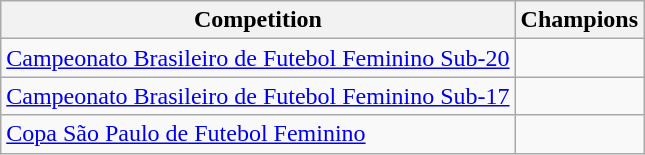<table class="wikitable">
<tr>
<th>Competition</th>
<th>Champions</th>
</tr>
<tr>
<td><a href='#'>Campeonato Brasileiro de Futebol Feminino Sub-20</a></td>
<td></td>
</tr>
<tr>
<td><a href='#'>Campeonato Brasileiro de Futebol Feminino Sub-17</a></td>
<td></td>
</tr>
<tr>
<td><a href='#'>Copa São Paulo de Futebol Feminino</a></td>
<td></td>
</tr>
</table>
